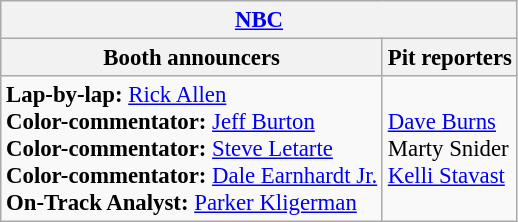<table class="wikitable" style="font-size: 95%">
<tr>
<th colspan="2"><a href='#'>NBC</a></th>
</tr>
<tr>
<th>Booth announcers</th>
<th>Pit reporters</th>
</tr>
<tr>
<td><strong>Lap-by-lap:</strong> <a href='#'>Rick Allen</a><br><strong>Color-commentator:</strong> <a href='#'>Jeff Burton</a><br><strong>Color-commentator:</strong> <a href='#'>Steve Letarte</a><br><strong>Color-commentator:</strong> <a href='#'>Dale Earnhardt Jr.</a><br><strong>On-Track Analyst:</strong> <a href='#'>Parker Kligerman</a></td>
<td><a href='#'>Dave Burns</a><br>Marty Snider<br><a href='#'>Kelli Stavast</a></td>
</tr>
</table>
